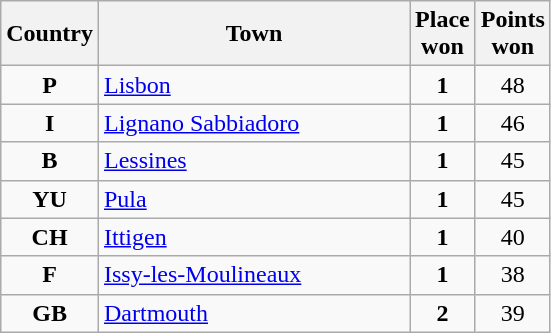<table class="wikitable">
<tr>
<th width="25">Country</th>
<th width="200">Town</th>
<th width="25">Place won</th>
<th width="25">Points won</th>
</tr>
<tr>
<td align="center"><strong>P</strong></td>
<td align="left"><a href='#'>Lisbon</a></td>
<td align="center"><strong>1</strong></td>
<td align="center">48</td>
</tr>
<tr>
<td align="center"><strong>I</strong></td>
<td align="left"><a href='#'>Lignano Sabbiadoro</a></td>
<td align="center"><strong>1</strong></td>
<td align="center">46</td>
</tr>
<tr>
<td align="center"><strong>B</strong></td>
<td align="left"><a href='#'>Lessines</a></td>
<td align="center"><strong>1</strong></td>
<td align="center">45</td>
</tr>
<tr>
<td align="center"><strong>YU</strong></td>
<td align="left"><a href='#'>Pula</a></td>
<td align="center"><strong>1</strong></td>
<td align="center">45</td>
</tr>
<tr>
<td align="center"><strong>CH</strong></td>
<td align="left"><a href='#'>Ittigen</a></td>
<td align="center"><strong>1</strong></td>
<td align="center">40</td>
</tr>
<tr>
<td align="center"><strong>F</strong></td>
<td align="left"><a href='#'>Issy-les-Moulineaux</a></td>
<td align="center"><strong>1</strong></td>
<td align="center">38</td>
</tr>
<tr>
<td align="center"><strong>GB</strong></td>
<td align="left"><a href='#'>Dartmouth</a></td>
<td align="center"><strong>2</strong></td>
<td align="center">39</td>
</tr>
</table>
